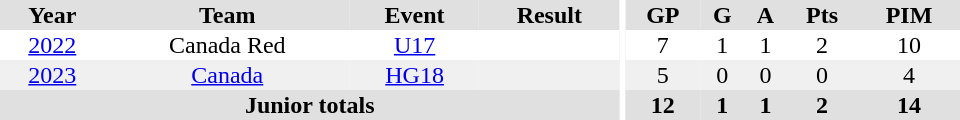<table border="0" cellpadding="1" cellspacing="0" ID="Table3" style="text-align:center; width:40em">
<tr bgcolor="#e0e0e0">
<th>Year</th>
<th>Team</th>
<th>Event</th>
<th>Result</th>
<th rowspan="99" bgcolor="#ffffff"></th>
<th>GP</th>
<th>G</th>
<th>A</th>
<th>Pts</th>
<th>PIM</th>
</tr>
<tr>
<td><a href='#'>2022</a></td>
<td>Canada Red</td>
<td><a href='#'>U17</a></td>
<td></td>
<td>7</td>
<td>1</td>
<td>1</td>
<td>2</td>
<td>10</td>
</tr>
<tr bgcolor="f0f0f0">
<td><a href='#'>2023</a></td>
<td><a href='#'>Canada</a></td>
<td><a href='#'>HG18</a></td>
<td></td>
<td>5</td>
<td>0</td>
<td>0</td>
<td>0</td>
<td>4</td>
</tr>
<tr bgcolor="#e0e0e0">
<th colspan="4">Junior totals</th>
<th>12</th>
<th>1</th>
<th>1</th>
<th>2</th>
<th>14</th>
</tr>
</table>
